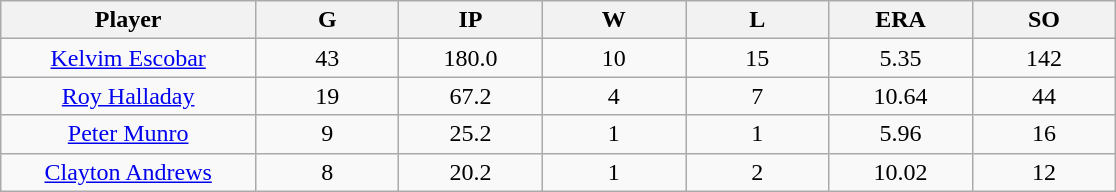<table class="wikitable sortable">
<tr>
<th bgcolor="#DDDDFF" width="16%">Player</th>
<th bgcolor="#DDDDFF" width="9%">G</th>
<th bgcolor="#DDDDFF" width="9%">IP</th>
<th bgcolor="#DDDDFF" width="9%">W</th>
<th bgcolor="#DDDDFF" width="9%">L</th>
<th bgcolor="#DDDDFF" width="9%">ERA</th>
<th bgcolor="#DDDDFF" width="9%">SO</th>
</tr>
<tr align="center">
<td><a href='#'>Kelvim Escobar</a></td>
<td>43</td>
<td>180.0</td>
<td>10</td>
<td>15</td>
<td>5.35</td>
<td>142</td>
</tr>
<tr align=center>
<td><a href='#'>Roy Halladay</a></td>
<td>19</td>
<td>67.2</td>
<td>4</td>
<td>7</td>
<td>10.64</td>
<td>44</td>
</tr>
<tr align=center>
<td><a href='#'>Peter Munro</a></td>
<td>9</td>
<td>25.2</td>
<td>1</td>
<td>1</td>
<td>5.96</td>
<td>16</td>
</tr>
<tr align=center>
<td><a href='#'>Clayton Andrews</a></td>
<td>8</td>
<td>20.2</td>
<td>1</td>
<td>2</td>
<td>10.02</td>
<td>12</td>
</tr>
</table>
